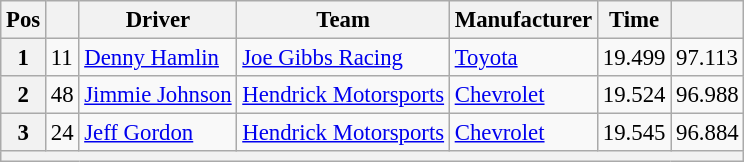<table class="wikitable" style="font-size:95%">
<tr>
<th>Pos</th>
<th></th>
<th>Driver</th>
<th>Team</th>
<th>Manufacturer</th>
<th>Time</th>
<th></th>
</tr>
<tr>
<th>1</th>
<td>11</td>
<td><a href='#'>Denny Hamlin</a></td>
<td><a href='#'>Joe Gibbs Racing</a></td>
<td><a href='#'>Toyota</a></td>
<td>19.499</td>
<td>97.113</td>
</tr>
<tr>
<th>2</th>
<td>48</td>
<td><a href='#'>Jimmie Johnson</a></td>
<td><a href='#'>Hendrick Motorsports</a></td>
<td><a href='#'>Chevrolet</a></td>
<td>19.524</td>
<td>96.988</td>
</tr>
<tr>
<th>3</th>
<td>24</td>
<td><a href='#'>Jeff Gordon</a></td>
<td><a href='#'>Hendrick Motorsports</a></td>
<td><a href='#'>Chevrolet</a></td>
<td>19.545</td>
<td>96.884</td>
</tr>
<tr>
<th colspan="7"></th>
</tr>
</table>
